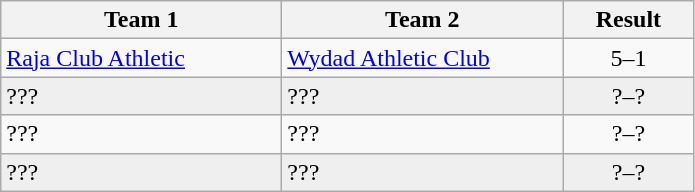<table class="wikitable">
<tr>
<th width="180">Team 1</th>
<th width="180">Team 2</th>
<th width="80">Result</th>
</tr>
<tr>
<td><a href='#'>Raja Club Athletic</a></td>
<td><a href='#'>Wydad Athletic Club</a></td>
<td align="center">5–1</td>
</tr>
<tr style="background:#EFEFEF">
<td>???</td>
<td>???</td>
<td align="center">?–?</td>
</tr>
<tr>
<td>???</td>
<td>???</td>
<td align="center">?–?</td>
</tr>
<tr style="background:#EFEFEF">
<td>???</td>
<td>???</td>
<td align="center">?–?</td>
</tr>
</table>
